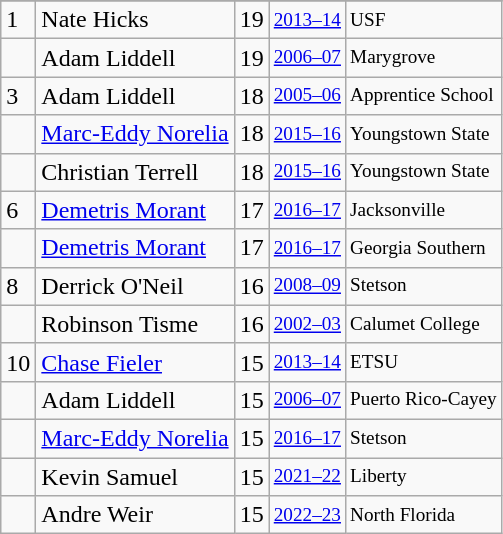<table class="wikitable">
<tr>
</tr>
<tr>
<td>1</td>
<td>Nate Hicks</td>
<td>19</td>
<td style="font-size:80%;"><a href='#'>2013–14</a></td>
<td style="font-size:80%;">USF</td>
</tr>
<tr>
<td></td>
<td>Adam Liddell</td>
<td>19</td>
<td style="font-size:80%;"><a href='#'>2006–07</a></td>
<td style="font-size:80%;">Marygrove</td>
</tr>
<tr>
<td>3</td>
<td>Adam Liddell</td>
<td>18</td>
<td style="font-size:80%;"><a href='#'>2005–06</a></td>
<td style="font-size:80%;">Apprentice School</td>
</tr>
<tr>
<td></td>
<td><a href='#'>Marc-Eddy Norelia</a></td>
<td>18</td>
<td style="font-size:80%;"><a href='#'>2015–16</a></td>
<td style="font-size:80%;">Youngstown State</td>
</tr>
<tr>
<td></td>
<td>Christian Terrell</td>
<td>18</td>
<td style="font-size:80%;"><a href='#'>2015–16</a></td>
<td style="font-size:80%;">Youngstown State</td>
</tr>
<tr>
<td>6</td>
<td><a href='#'>Demetris Morant</a></td>
<td>17</td>
<td style="font-size:80%;"><a href='#'>2016–17</a></td>
<td style="font-size:80%;">Jacksonville</td>
</tr>
<tr>
<td></td>
<td><a href='#'>Demetris Morant</a></td>
<td>17</td>
<td style="font-size:80%;"><a href='#'>2016–17</a></td>
<td style="font-size:80%;">Georgia Southern</td>
</tr>
<tr>
<td>8</td>
<td>Derrick O'Neil</td>
<td>16</td>
<td style="font-size:80%;"><a href='#'>2008–09</a></td>
<td style="font-size:80%;">Stetson</td>
</tr>
<tr>
<td></td>
<td>Robinson Tisme</td>
<td>16</td>
<td style="font-size:80%;"><a href='#'>2002–03</a></td>
<td style="font-size:80%;">Calumet College</td>
</tr>
<tr>
<td>10</td>
<td><a href='#'>Chase Fieler</a></td>
<td>15</td>
<td style="font-size:80%;"><a href='#'>2013–14</a></td>
<td style="font-size:80%;">ETSU</td>
</tr>
<tr>
<td></td>
<td>Adam Liddell</td>
<td>15</td>
<td style="font-size:80%;"><a href='#'>2006–07</a></td>
<td style="font-size:80%;">Puerto Rico-Cayey</td>
</tr>
<tr>
<td></td>
<td><a href='#'>Marc-Eddy Norelia</a></td>
<td>15</td>
<td style="font-size:80%;"><a href='#'>2016–17</a></td>
<td style="font-size:80%;">Stetson</td>
</tr>
<tr>
<td></td>
<td>Kevin Samuel</td>
<td>15</td>
<td style="font-size:80%;"><a href='#'>2021–22</a></td>
<td style="font-size:80%;">Liberty</td>
</tr>
<tr>
<td></td>
<td>Andre Weir</td>
<td>15</td>
<td style="font-size:80%;"><a href='#'>2022–23</a></td>
<td style="font-size:80%;">North Florida</td>
</tr>
</table>
